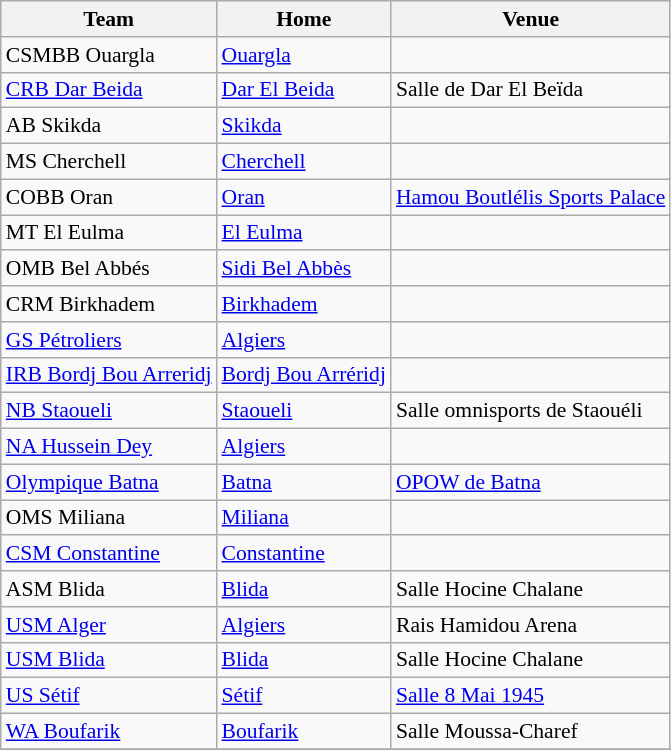<table class="wikitable" style="font-size:90%;">
<tr>
<th>Team</th>
<th>Home</th>
<th>Venue</th>
</tr>
<tr>
<td>CSMBB Ouargla</td>
<td><a href='#'>Ouargla</a></td>
<td></td>
</tr>
<tr>
<td><a href='#'>CRB Dar Beida</a></td>
<td><a href='#'>Dar El Beida</a></td>
<td>Salle de Dar El Beïda</td>
</tr>
<tr>
<td>AB Skikda</td>
<td><a href='#'>Skikda</a></td>
<td></td>
</tr>
<tr>
<td>MS Cherchell</td>
<td><a href='#'>Cherchell</a></td>
<td></td>
</tr>
<tr>
<td>COBB Oran</td>
<td><a href='#'>Oran</a></td>
<td><a href='#'>Hamou Boutlélis Sports Palace</a></td>
</tr>
<tr>
<td>MT El Eulma</td>
<td><a href='#'>El Eulma</a></td>
<td></td>
</tr>
<tr>
<td>OMB Bel Abbés</td>
<td><a href='#'>Sidi Bel Abbès</a></td>
<td></td>
</tr>
<tr>
<td>CRM Birkhadem</td>
<td><a href='#'>Birkhadem</a></td>
<td></td>
</tr>
<tr>
<td><a href='#'>GS Pétroliers</a></td>
<td><a href='#'>Algiers</a></td>
<td></td>
</tr>
<tr>
<td><a href='#'>IRB Bordj Bou Arreridj</a></td>
<td><a href='#'>Bordj Bou Arréridj</a></td>
<td></td>
</tr>
<tr>
<td><a href='#'>NB Staoueli</a></td>
<td><a href='#'>Staoueli</a></td>
<td>Salle omnisports de Staouéli</td>
</tr>
<tr>
<td><a href='#'>NA Hussein Dey</a></td>
<td><a href='#'>Algiers</a></td>
<td></td>
</tr>
<tr>
<td><a href='#'>Olympique Batna</a></td>
<td><a href='#'>Batna</a></td>
<td><a href='#'>OPOW de Batna</a></td>
</tr>
<tr>
<td>OMS Miliana</td>
<td><a href='#'>Miliana</a></td>
<td></td>
</tr>
<tr>
<td><a href='#'>CSM Constantine</a></td>
<td><a href='#'>Constantine</a></td>
<td></td>
</tr>
<tr>
<td>ASM Blida</td>
<td><a href='#'>Blida</a></td>
<td>Salle Hocine Chalane</td>
</tr>
<tr>
<td><a href='#'>USM Alger</a></td>
<td><a href='#'>Algiers</a></td>
<td>Rais Hamidou Arena</td>
</tr>
<tr>
<td><a href='#'>USM Blida</a></td>
<td><a href='#'>Blida</a></td>
<td>Salle Hocine Chalane</td>
</tr>
<tr>
<td><a href='#'>US Sétif</a></td>
<td><a href='#'>Sétif</a></td>
<td><a href='#'>Salle 8 Mai 1945</a></td>
</tr>
<tr>
<td><a href='#'>WA Boufarik</a></td>
<td><a href='#'>Boufarik</a></td>
<td>Salle Moussa-Charef</td>
</tr>
<tr>
</tr>
</table>
